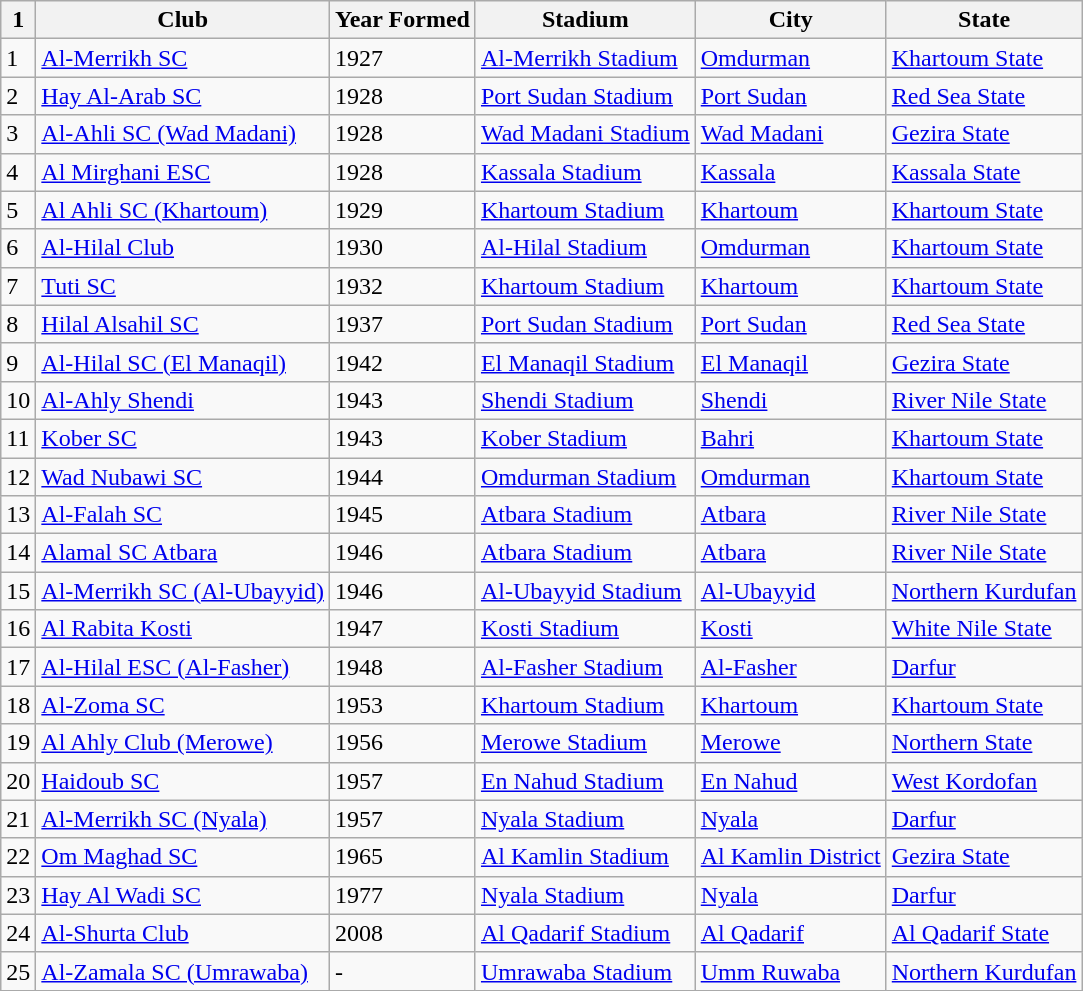<table class ="wikitable sortable">
<tr>
<th>1</th>
<th>Club</th>
<th>Year Formed</th>
<th>Stadium</th>
<th>City</th>
<th>State</th>
</tr>
<tr>
<td>1</td>
<td><a href='#'>Al-Merrikh SC</a></td>
<td>1927</td>
<td><a href='#'>Al-Merrikh Stadium</a></td>
<td><a href='#'>Omdurman</a></td>
<td><a href='#'>Khartoum State</a></td>
</tr>
<tr>
<td>2</td>
<td><a href='#'>Hay Al-Arab SC</a></td>
<td>1928</td>
<td><a href='#'>Port Sudan Stadium</a></td>
<td><a href='#'>Port Sudan</a></td>
<td><a href='#'>Red Sea State</a></td>
</tr>
<tr>
<td>3</td>
<td><a href='#'>Al-Ahli SC (Wad Madani)</a></td>
<td>1928</td>
<td><a href='#'>Wad Madani Stadium</a></td>
<td><a href='#'>Wad Madani</a></td>
<td><a href='#'>Gezira State</a></td>
</tr>
<tr>
<td>4</td>
<td><a href='#'>Al Mirghani ESC</a></td>
<td>1928</td>
<td><a href='#'>Kassala Stadium</a></td>
<td><a href='#'>Kassala</a></td>
<td><a href='#'>Kassala State</a></td>
</tr>
<tr>
<td>5</td>
<td><a href='#'>Al Ahli SC (Khartoum)</a></td>
<td>1929</td>
<td><a href='#'>Khartoum Stadium</a></td>
<td><a href='#'>Khartoum</a></td>
<td><a href='#'>Khartoum State</a></td>
</tr>
<tr>
<td>6</td>
<td><a href='#'>Al-Hilal Club</a></td>
<td>1930</td>
<td><a href='#'>Al-Hilal Stadium</a></td>
<td><a href='#'>Omdurman</a></td>
<td><a href='#'>Khartoum State</a></td>
</tr>
<tr>
<td>7</td>
<td><a href='#'>Tuti SC</a></td>
<td>1932</td>
<td><a href='#'>Khartoum Stadium</a></td>
<td><a href='#'>Khartoum</a></td>
<td><a href='#'>Khartoum State</a></td>
</tr>
<tr>
<td>8</td>
<td><a href='#'>Hilal Alsahil SC</a></td>
<td>1937</td>
<td><a href='#'>Port Sudan Stadium</a></td>
<td><a href='#'>Port Sudan</a></td>
<td><a href='#'>Red Sea State</a></td>
</tr>
<tr>
<td>9</td>
<td><a href='#'>Al-Hilal SC (El Manaqil)</a></td>
<td>1942</td>
<td><a href='#'>El Manaqil Stadium</a></td>
<td><a href='#'>El Manaqil</a></td>
<td><a href='#'>Gezira State</a></td>
</tr>
<tr>
<td>10</td>
<td><a href='#'>Al-Ahly Shendi</a></td>
<td>1943</td>
<td><a href='#'>Shendi Stadium</a></td>
<td><a href='#'>Shendi</a></td>
<td><a href='#'>River Nile State</a></td>
</tr>
<tr>
<td>11</td>
<td><a href='#'>Kober SC</a></td>
<td>1943</td>
<td><a href='#'>Kober Stadium</a></td>
<td><a href='#'>Bahri</a></td>
<td><a href='#'>Khartoum State</a></td>
</tr>
<tr>
<td>12</td>
<td><a href='#'>Wad Nubawi SC</a></td>
<td>1944</td>
<td><a href='#'>Omdurman Stadium</a></td>
<td><a href='#'>Omdurman</a></td>
<td><a href='#'>Khartoum State</a></td>
</tr>
<tr>
<td>13</td>
<td><a href='#'>Al-Falah SC</a></td>
<td>1945</td>
<td><a href='#'>Atbara Stadium</a></td>
<td><a href='#'>Atbara</a></td>
<td><a href='#'>River Nile State</a></td>
</tr>
<tr>
<td>14</td>
<td><a href='#'>Alamal SC Atbara</a></td>
<td>1946</td>
<td><a href='#'>Atbara Stadium</a></td>
<td><a href='#'>Atbara</a></td>
<td><a href='#'>River Nile State</a></td>
</tr>
<tr>
<td>15</td>
<td><a href='#'>Al-Merrikh SC (Al-Ubayyid)</a></td>
<td>1946</td>
<td><a href='#'>Al-Ubayyid Stadium</a></td>
<td><a href='#'>Al-Ubayyid</a></td>
<td><a href='#'>Northern Kurdufan</a></td>
</tr>
<tr>
<td>16</td>
<td><a href='#'>Al Rabita Kosti</a></td>
<td>1947</td>
<td><a href='#'>Kosti Stadium</a></td>
<td><a href='#'>Kosti</a></td>
<td><a href='#'>White Nile State</a></td>
</tr>
<tr>
<td>17</td>
<td><a href='#'>Al-Hilal ESC (Al-Fasher)</a></td>
<td>1948</td>
<td><a href='#'>Al-Fasher Stadium</a></td>
<td><a href='#'>Al-Fasher</a></td>
<td><a href='#'>Darfur</a></td>
</tr>
<tr>
<td>18</td>
<td><a href='#'>Al-Zoma SC</a></td>
<td>1953</td>
<td><a href='#'>Khartoum Stadium</a></td>
<td><a href='#'>Khartoum</a></td>
<td><a href='#'>Khartoum State</a></td>
</tr>
<tr>
<td>19</td>
<td><a href='#'>Al Ahly Club (Merowe)</a></td>
<td>1956</td>
<td><a href='#'>Merowe Stadium</a></td>
<td><a href='#'>Merowe</a></td>
<td><a href='#'>Northern State</a></td>
</tr>
<tr>
<td>20</td>
<td><a href='#'>Haidoub SC</a></td>
<td>1957</td>
<td><a href='#'>En Nahud Stadium</a></td>
<td><a href='#'>En Nahud</a></td>
<td><a href='#'>West Kordofan</a></td>
</tr>
<tr>
<td>21</td>
<td><a href='#'>Al-Merrikh SC (Nyala)</a></td>
<td>1957</td>
<td><a href='#'>Nyala Stadium</a></td>
<td><a href='#'>Nyala</a></td>
<td><a href='#'>Darfur</a></td>
</tr>
<tr>
<td>22</td>
<td><a href='#'>Om Maghad SC</a></td>
<td>1965</td>
<td><a href='#'>Al Kamlin Stadium</a></td>
<td><a href='#'>Al Kamlin District</a></td>
<td><a href='#'>Gezira State</a></td>
</tr>
<tr>
<td>23</td>
<td><a href='#'>Hay Al Wadi SC</a></td>
<td>1977</td>
<td><a href='#'>Nyala Stadium</a></td>
<td><a href='#'>Nyala</a></td>
<td><a href='#'>Darfur</a></td>
</tr>
<tr>
<td>24</td>
<td><a href='#'>Al-Shurta Club</a></td>
<td>2008</td>
<td><a href='#'>Al Qadarif Stadium</a></td>
<td><a href='#'>Al Qadarif</a></td>
<td><a href='#'>Al Qadarif State</a></td>
</tr>
<tr>
<td>25</td>
<td><a href='#'>Al-Zamala SC (Umrawaba)</a></td>
<td>-</td>
<td><a href='#'>Umrawaba Stadium</a></td>
<td><a href='#'>Umm Ruwaba</a></td>
<td><a href='#'>Northern Kurdufan</a></td>
</tr>
<tr>
</tr>
</table>
